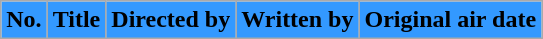<table class="wikitable plainrowheaders">
<tr>
<th style="background:#39f;">No.</th>
<th style="background:#39f;">Title</th>
<th style="background:#39f;">Directed by</th>
<th style="background:#39f;">Written by</th>
<th style="background:#39f;">Original air date<br>




</th>
</tr>
</table>
